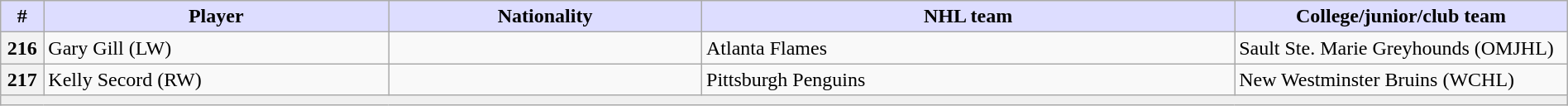<table class="wikitable" style="width: 100%">
<tr>
<th style="background:#ddf; width:2.75%;">#</th>
<th style="background:#ddf; width:22.0%;">Player</th>
<th style="background:#ddf; width:20.0%;">Nationality</th>
<th style="background:#ddf; width:34.0%;">NHL team</th>
<th style="background:#ddf; width:100.0%;">College/junior/club team</th>
</tr>
<tr>
<th>216</th>
<td>Gary Gill (LW)</td>
<td></td>
<td>Atlanta Flames</td>
<td>Sault Ste. Marie Greyhounds (OMJHL)</td>
</tr>
<tr>
<th>217</th>
<td>Kelly Secord (RW)</td>
<td></td>
<td>Pittsburgh Penguins</td>
<td>New Westminster Bruins (WCHL)</td>
</tr>
<tr>
<td align=center colspan="6" bgcolor="#efefef"></td>
</tr>
</table>
